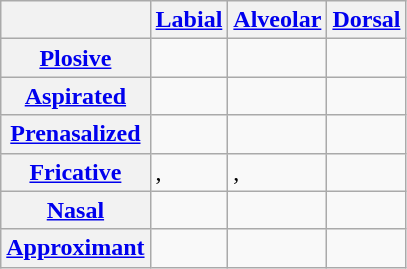<table class="wikitable">
<tr>
<th></th>
<th><a href='#'>Labial</a></th>
<th><a href='#'>Alveolar</a></th>
<th><a href='#'>Dorsal</a></th>
</tr>
<tr>
<th><a href='#'>Plosive</a></th>
<td> </td>
<td> </td>
<td> </td>
</tr>
<tr>
<th><a href='#'>Aspirated</a></th>
<td></td>
<td></td>
<td></td>
</tr>
<tr>
<th><a href='#'>Prenasalized</a></th>
<td> </td>
<td> </td>
<td> </td>
</tr>
<tr>
<th><a href='#'>Fricative</a></th>
<td>,  </td>
<td>,  </td>
<td></td>
</tr>
<tr>
<th><a href='#'>Nasal</a></th>
<td></td>
<td></td>
<td></td>
</tr>
<tr>
<th><a href='#'>Approximant</a></th>
<td></td>
<td></td>
<td></td>
</tr>
</table>
